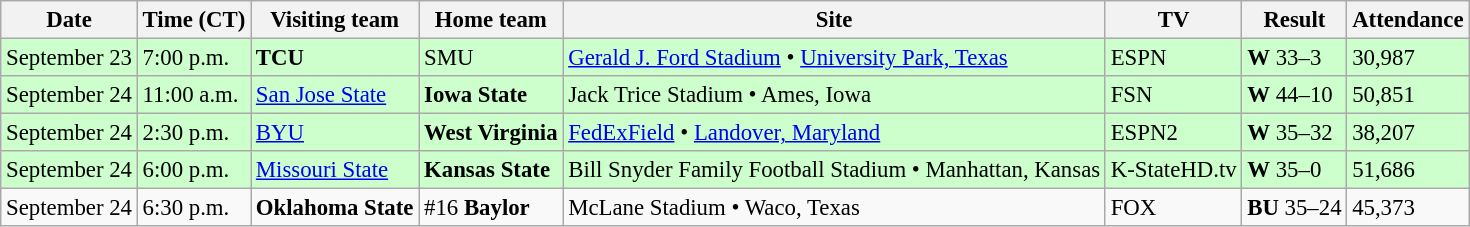<table class="wikitable" style="font-size:95%;">
<tr>
<th>Date</th>
<th>Time (CT)</th>
<th>Visiting team</th>
<th>Home team</th>
<th>Site</th>
<th>TV</th>
<th>Result</th>
<th>Attendance</th>
</tr>
<tr bgcolor=ccffcc>
<td>September 23</td>
<td>7:00 p.m.</td>
<td><strong>TCU</strong></td>
<td>SMU</td>
<td><a href='#'>Gerald J. Ford Stadium</a> • <a href='#'>University Park, Texas</a></td>
<td>ESPN</td>
<td><strong>W</strong> 33–3</td>
<td>30,987</td>
</tr>
<tr bgcolor=ccffcc>
<td>September 24</td>
<td>11:00 a.m.</td>
<td><a href='#'>San Jose State</a></td>
<td><strong>Iowa State</strong></td>
<td>Jack Trice Stadium • Ames, Iowa</td>
<td>FSN</td>
<td><strong>W</strong> 44–10</td>
<td>50,851</td>
</tr>
<tr bgcolor=ccffcc>
<td>September 24</td>
<td>2:30 p.m.</td>
<td><a href='#'>BYU</a></td>
<td><strong>West Virginia</strong></td>
<td><a href='#'>FedExField</a> • <a href='#'>Landover, Maryland</a></td>
<td>ESPN2</td>
<td><strong>W</strong> 35–32</td>
<td>38,207</td>
</tr>
<tr bgcolor=ccffcc>
<td>September 24</td>
<td>6:00 p.m.</td>
<td><a href='#'>Missouri State</a></td>
<td><strong>Kansas State</strong></td>
<td>Bill Snyder Family Football Stadium • Manhattan, Kansas</td>
<td>K-StateHD.tv</td>
<td><strong>W</strong> 35–0</td>
<td>51,686</td>
</tr>
<tr bgcolor=>
<td>September 24</td>
<td>6:30 p.m.</td>
<td><strong>Oklahoma State</strong></td>
<td>#16 <strong>Baylor</strong></td>
<td>McLane Stadium • Waco, Texas</td>
<td>FOX</td>
<td><strong>BU</strong> 35–24</td>
<td>45,373</td>
</tr>
</table>
